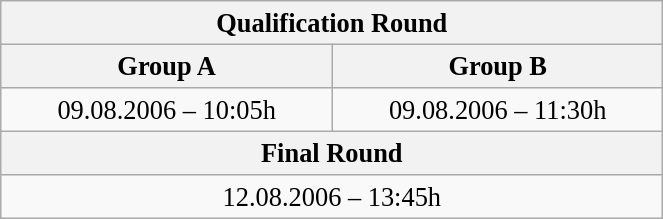<table class="wikitable" style=" text-align:center; font-size:110%;" width="35%">
<tr>
<th colspan="2">Qualification Round</th>
</tr>
<tr>
<th>Group A</th>
<th>Group B</th>
</tr>
<tr>
<td>09.08.2006 – 10:05h</td>
<td>09.08.2006 – 11:30h</td>
</tr>
<tr>
<th colspan="2">Final Round</th>
</tr>
<tr>
<td colspan="2">12.08.2006 – 13:45h</td>
</tr>
</table>
